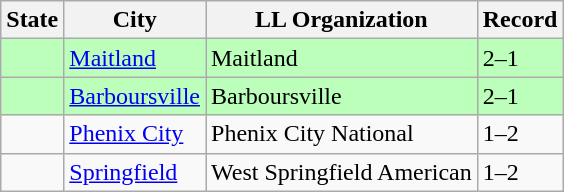<table class="wikitable">
<tr>
<th>State</th>
<th>City</th>
<th>LL Organization</th>
<th>Record</th>
</tr>
<tr bgcolor=#bbffbb>
<td><strong></strong></td>
<td><a href='#'>Maitland</a></td>
<td>Maitland</td>
<td>2–1</td>
</tr>
<tr bgcolor=#bbffbb>
<td><strong></strong></td>
<td><a href='#'>Barboursville</a></td>
<td>Barboursville</td>
<td>2–1</td>
</tr>
<tr>
<td><strong></strong></td>
<td><a href='#'>Phenix City</a></td>
<td>Phenix City National</td>
<td>1–2</td>
</tr>
<tr>
<td><strong></strong></td>
<td><a href='#'>Springfield</a></td>
<td>West Springfield American</td>
<td>1–2</td>
</tr>
</table>
